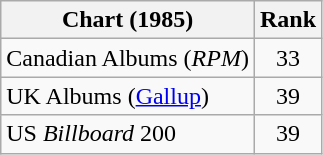<table class="wikitable sortable">
<tr>
<th>Chart (1985)</th>
<th>Rank</th>
</tr>
<tr>
<td>Canadian Albums (<em>RPM</em>)</td>
<td style="text-align: center;">33</td>
</tr>
<tr>
<td>UK Albums (<a href='#'>Gallup</a>)</td>
<td style="text-align: center;">39</td>
</tr>
<tr>
<td>US <em>Billboard</em> 200</td>
<td style="text-align: center;">39</td>
</tr>
</table>
